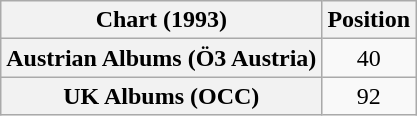<table class="wikitable plainrowheaders" style="text-align:center">
<tr>
<th scope="col">Chart (1993)</th>
<th scope="col">Position</th>
</tr>
<tr>
<th scope="row">Austrian Albums (Ö3 Austria)</th>
<td>40</td>
</tr>
<tr>
<th scope="row">UK Albums (OCC)</th>
<td>92</td>
</tr>
</table>
